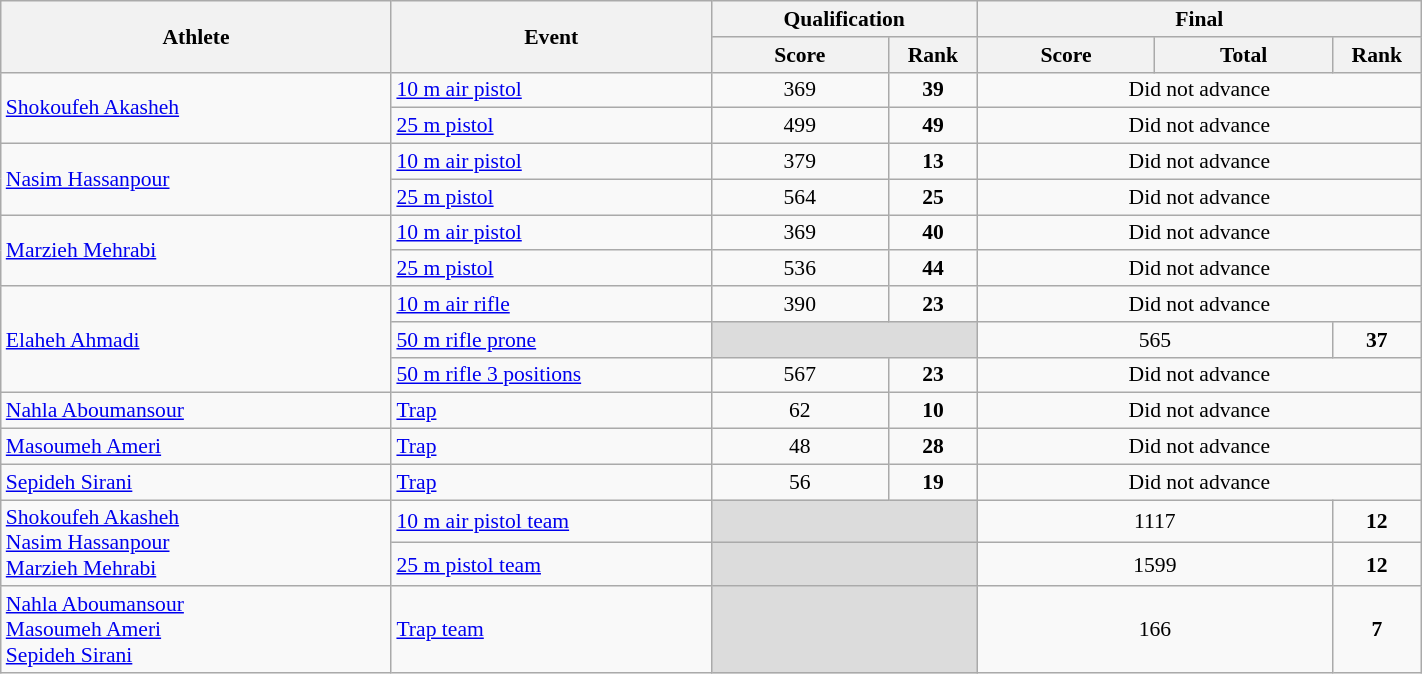<table class="wikitable" width="75%" style="text-align:center; font-size:90%">
<tr>
<th rowspan="2" width="22%">Athlete</th>
<th rowspan="2" width="18%">Event</th>
<th colspan="2">Qualification</th>
<th colspan="3">Final</th>
</tr>
<tr>
<th width="10%">Score</th>
<th width="5%">Rank</th>
<th width="10%">Score</th>
<th width="10%">Total</th>
<th width="5%">Rank</th>
</tr>
<tr>
<td rowspan="2" align="left"><a href='#'>Shokoufeh Akasheh</a></td>
<td align="left"><a href='#'>10 m air pistol</a></td>
<td>369</td>
<td><strong>39</strong></td>
<td colspan=3>Did not advance</td>
</tr>
<tr>
<td align="left"><a href='#'>25 m pistol</a></td>
<td>499</td>
<td><strong>49</strong></td>
<td colspan=3>Did not advance</td>
</tr>
<tr>
<td rowspan="2" align="left"><a href='#'>Nasim Hassanpour</a></td>
<td align="left"><a href='#'>10 m air pistol</a></td>
<td>379</td>
<td><strong>13</strong></td>
<td colspan=3>Did not advance</td>
</tr>
<tr>
<td align="left"><a href='#'>25 m pistol</a></td>
<td>564</td>
<td><strong>25</strong></td>
<td colspan=3>Did not advance</td>
</tr>
<tr>
<td rowspan="2" align="left"><a href='#'>Marzieh Mehrabi</a></td>
<td align="left"><a href='#'>10 m air pistol</a></td>
<td>369</td>
<td><strong>40</strong></td>
<td colspan=3>Did not advance</td>
</tr>
<tr>
<td align="left"><a href='#'>25 m pistol</a></td>
<td>536</td>
<td><strong>44</strong></td>
<td colspan=3>Did not advance</td>
</tr>
<tr>
<td rowspan="3" align="left"><a href='#'>Elaheh Ahmadi</a></td>
<td align="left"><a href='#'>10 m air rifle</a></td>
<td>390</td>
<td><strong>23</strong></td>
<td colspan=3>Did not advance</td>
</tr>
<tr>
<td align="left"><a href='#'>50 m rifle prone</a></td>
<td colspan=2 bgcolor=#DCDCDC></td>
<td colspan=2>565</td>
<td><strong>37</strong></td>
</tr>
<tr>
<td align="left"><a href='#'>50 m rifle 3 positions</a></td>
<td>567</td>
<td><strong>23</strong></td>
<td colspan=3>Did not advance</td>
</tr>
<tr>
<td align="left"><a href='#'>Nahla Aboumansour</a></td>
<td align="left"><a href='#'>Trap</a></td>
<td>62</td>
<td><strong>10</strong></td>
<td colspan=3>Did not advance</td>
</tr>
<tr>
<td align="left"><a href='#'>Masoumeh Ameri</a></td>
<td align="left"><a href='#'>Trap</a></td>
<td>48</td>
<td><strong>28</strong></td>
<td colspan=3>Did not advance</td>
</tr>
<tr>
<td align="left"><a href='#'>Sepideh Sirani</a></td>
<td align="left"><a href='#'>Trap</a></td>
<td>56</td>
<td><strong>19</strong></td>
<td colspan=3>Did not advance</td>
</tr>
<tr>
<td rowspan="2" align="left"><a href='#'>Shokoufeh Akasheh</a><br><a href='#'>Nasim Hassanpour</a><br><a href='#'>Marzieh Mehrabi</a></td>
<td align="left"><a href='#'>10 m air pistol team</a></td>
<td colspan=2 bgcolor=#DCDCDC></td>
<td colspan=2>1117</td>
<td><strong>12</strong></td>
</tr>
<tr>
<td align="left"><a href='#'>25 m pistol team</a></td>
<td colspan=2 bgcolor=#DCDCDC></td>
<td colspan=2>1599</td>
<td><strong>12</strong></td>
</tr>
<tr>
<td align="left"><a href='#'>Nahla Aboumansour</a><br><a href='#'>Masoumeh Ameri</a><br><a href='#'>Sepideh Sirani</a></td>
<td align="left"><a href='#'>Trap team</a></td>
<td colspan=2 bgcolor=#DCDCDC></td>
<td colspan=2>166</td>
<td><strong>7</strong></td>
</tr>
</table>
